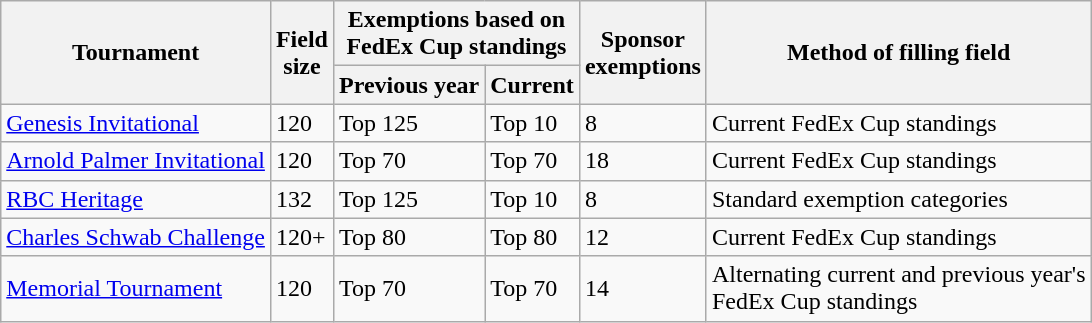<table class="wikitable sortable">
<tr>
<th scope="col" rowspan=2>Tournament</th>
<th scope="col" rowspan=2>Field<br>size</th>
<th scope="colgroup" colspan=2>Exemptions based on<br>FedEx Cup standings</th>
<th scope="col" rowspan=2>Sponsor<br>exemptions</th>
<th scope="col" rowspan=2>Method of filling field</th>
</tr>
<tr>
<th scope="col">Previous year</th>
<th scope="col">Current</th>
</tr>
<tr>
<td scope="row"><a href='#'>Genesis Invitational</a></td>
<td>120</td>
<td>Top 125</td>
<td>Top 10</td>
<td>8</td>
<td>Current FedEx Cup standings</td>
</tr>
<tr>
<td scope="row"><a href='#'>Arnold Palmer Invitational</a></td>
<td>120</td>
<td>Top 70</td>
<td>Top 70</td>
<td>18</td>
<td>Current FedEx Cup standings</td>
</tr>
<tr>
<td scope="row"><a href='#'>RBC Heritage</a></td>
<td>132</td>
<td>Top 125</td>
<td>Top 10</td>
<td>8</td>
<td>Standard exemption categories</td>
</tr>
<tr>
<td scope="row"><a href='#'>Charles Schwab Challenge</a></td>
<td>120+</td>
<td>Top 80</td>
<td>Top 80</td>
<td>12</td>
<td>Current FedEx Cup standings</td>
</tr>
<tr>
<td scope="row"><a href='#'>Memorial Tournament</a></td>
<td>120</td>
<td>Top 70</td>
<td>Top 70</td>
<td>14</td>
<td>Alternating current and previous year's<br>FedEx Cup standings</td>
</tr>
</table>
